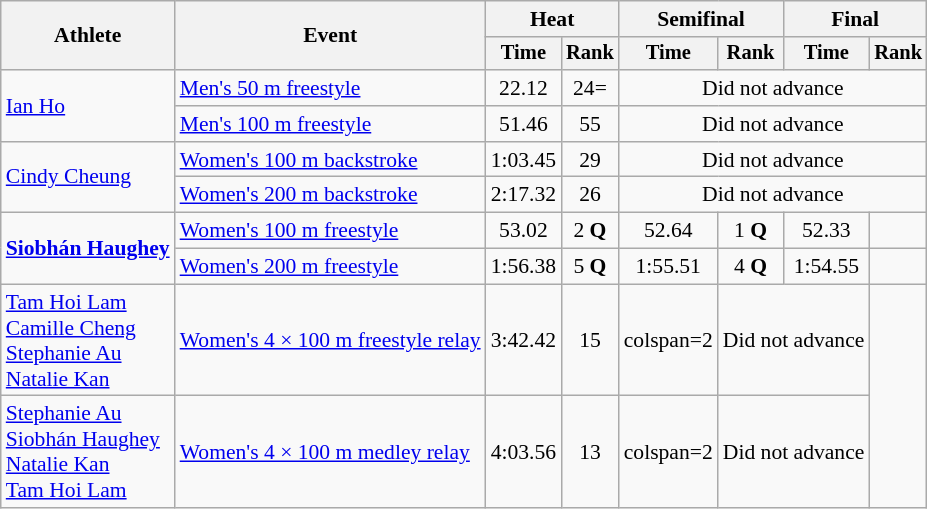<table class=wikitable style="font-size:90%;">
<tr>
<th rowspan=2>Athlete</th>
<th rowspan=2>Event</th>
<th colspan=2>Heat</th>
<th colspan=2>Semifinal</th>
<th colspan=2>Final</th>
</tr>
<tr style="font-size:95%">
<th>Time</th>
<th>Rank</th>
<th>Time</th>
<th>Rank</th>
<th>Time</th>
<th>Rank</th>
</tr>
<tr align=center>
<td align=left rowspan=2><a href='#'>Ian Ho</a></td>
<td align=left><a href='#'>Men's 50 m freestyle</a></td>
<td>22.12</td>
<td>24=</td>
<td colspan=4>Did not advance</td>
</tr>
<tr align=center>
<td align=left><a href='#'>Men's 100 m freestyle</a></td>
<td>51.46</td>
<td>55</td>
<td colspan=4>Did not advance</td>
</tr>
<tr align=center>
<td align=left rowspan=2><a href='#'>Cindy Cheung</a></td>
<td align=left><a href='#'>Women's 100 m backstroke</a></td>
<td>1:03.45</td>
<td>29</td>
<td colspan=4>Did not advance</td>
</tr>
<tr align=center>
<td align=left><a href='#'>Women's 200 m backstroke</a></td>
<td>2:17.32</td>
<td>26</td>
<td colspan=4>Did not advance</td>
</tr>
<tr align=center>
<td align=left rowspan=2><strong><a href='#'>Siobhán Haughey</a></strong></td>
<td align=left><a href='#'>Women's 100 m freestyle</a></td>
<td>53.02</td>
<td>2 <strong>Q</strong></td>
<td>52.64</td>
<td>1 <strong>Q</strong></td>
<td>52.33</td>
<td></td>
</tr>
<tr align=center>
<td align=left><a href='#'>Women's 200 m freestyle</a></td>
<td>1:56.38</td>
<td>5 <strong>Q</strong></td>
<td>1:55.51</td>
<td>4 <strong>Q</strong></td>
<td>1:54.55</td>
<td></td>
</tr>
<tr align=center>
<td align=left><a href='#'>Tam Hoi Lam</a><br><a href='#'>Camille Cheng</a><br><a href='#'>Stephanie Au</a><br><a href='#'>Natalie Kan</a></td>
<td align=left><a href='#'>Women's 4 × 100 m freestyle relay</a></td>
<td>3:42.42</td>
<td>15</td>
<td>colspan=2 </td>
<td colspan=2>Did not advance</td>
</tr>
<tr align=center>
<td align=left><a href='#'>Stephanie Au</a><br><a href='#'>Siobhán Haughey</a><br><a href='#'>Natalie Kan</a><br><a href='#'>Tam Hoi Lam</a></td>
<td align=left><a href='#'>Women's 4 × 100 m medley relay</a></td>
<td>4:03.56</td>
<td>13</td>
<td>colspan=2 </td>
<td colspan=2>Did not advance</td>
</tr>
</table>
